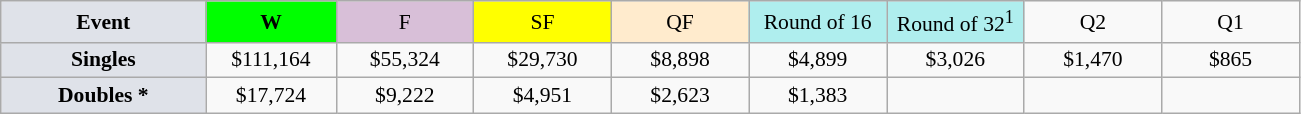<table class=wikitable style=font-size:90%;text-align:center>
<tr>
<td style="width:130px; background:#dfe2e9;"><strong>Event</strong></td>
<td style="width:80px; background:lime;"><strong>W</strong></td>
<td style="width:85px; background:thistle;">F</td>
<td style="width:85px; background:#ff0;">SF</td>
<td style="width:85px; background:#ffebcd;">QF</td>
<td style="width:85px; background:#afeeee;">Round of 16</td>
<td style="width:85px; background:#afeeee;">Round of 32<sup>1</sup></td>
<td width=85>Q2</td>
<td width=85>Q1</td>
</tr>
<tr>
<td style="background:#dfe2e9;"><strong>Singles</strong></td>
<td>$111,164</td>
<td>$55,324</td>
<td>$29,730</td>
<td>$8,898</td>
<td>$4,899</td>
<td>$3,026</td>
<td>$1,470</td>
<td>$865</td>
</tr>
<tr>
<td style="background:#dfe2e9;"><strong>Doubles *</strong></td>
<td>$17,724</td>
<td>$9,222</td>
<td>$4,951</td>
<td>$2,623</td>
<td>$1,383</td>
<td></td>
<td></td>
<td></td>
</tr>
</table>
